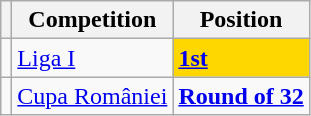<table class="wikitable">
<tr>
<th></th>
<th>Competition</th>
<th>Position</th>
</tr>
<tr>
<td></td>
<td><a href='#'>Liga I</a></td>
<td style="background:gold;"><strong><a href='#'>1st</a></strong></td>
</tr>
<tr>
<td></td>
<td><a href='#'>Cupa României</a></td>
<td><strong><a href='#'>Round of 32</a></strong></td>
</tr>
</table>
